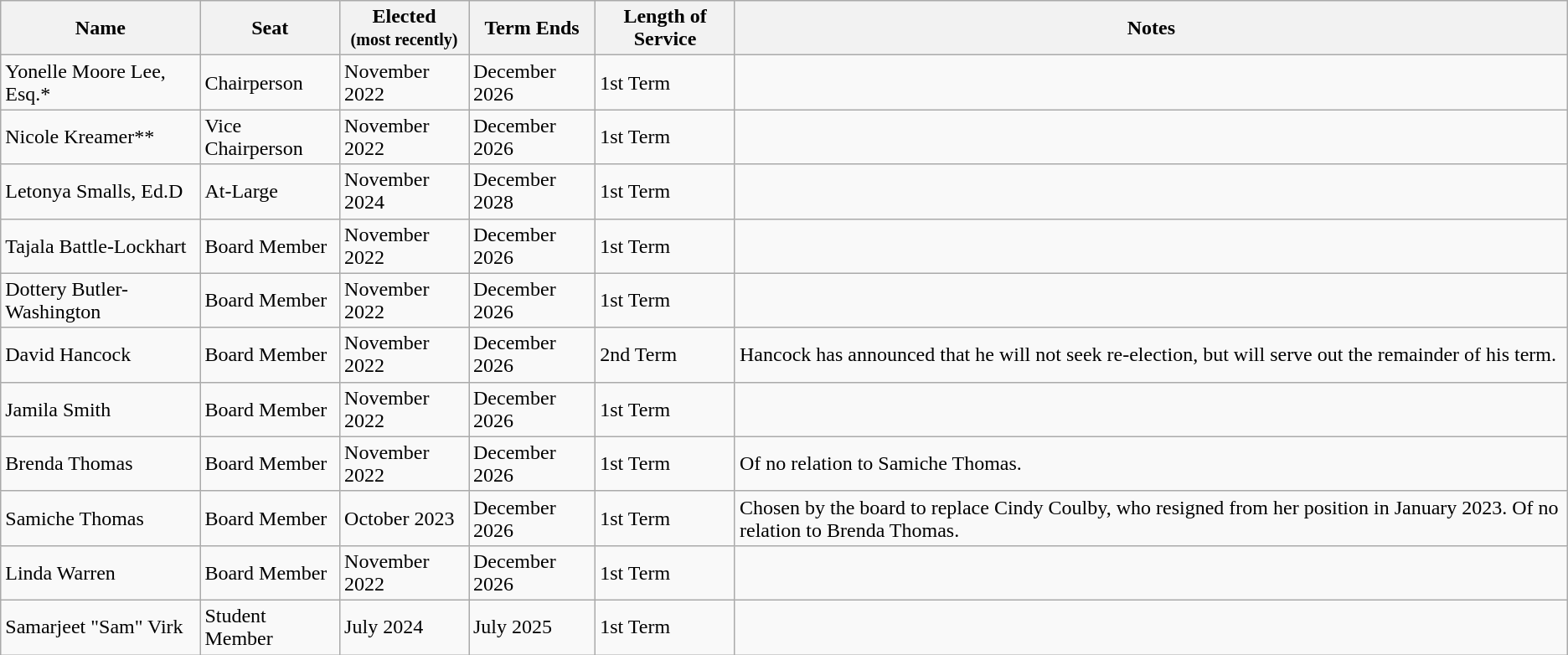<table class="wikitable">
<tr>
<th>Name</th>
<th>Seat</th>
<th>Elected<br><small>(most recently)</small></th>
<th>Term Ends</th>
<th>Length of Service</th>
<th>Notes</th>
</tr>
<tr>
<td>Yonelle Moore Lee, Esq.*</td>
<td>Chairperson</td>
<td>November 2022</td>
<td>December 2026</td>
<td>1st Term</td>
<td></td>
</tr>
<tr>
<td>Nicole Kreamer**</td>
<td>Vice Chairperson</td>
<td>November 2022</td>
<td>December 2026</td>
<td>1st Term</td>
<td></td>
</tr>
<tr>
<td>Letonya Smalls, Ed.D</td>
<td>At-Large</td>
<td>November 2024</td>
<td>December 2028</td>
<td>1st Term</td>
<td></td>
</tr>
<tr>
<td>Tajala Battle-Lockhart</td>
<td>Board Member</td>
<td>November 2022</td>
<td>December 2026</td>
<td>1st Term</td>
<td></td>
</tr>
<tr>
<td>Dottery Butler-Washington</td>
<td>Board Member</td>
<td>November 2022</td>
<td>December 2026</td>
<td>1st Term</td>
<td></td>
</tr>
<tr>
<td>David Hancock</td>
<td>Board Member</td>
<td>November 2022</td>
<td>December 2026</td>
<td>2nd Term</td>
<td>Hancock has announced that he will not seek re-election, but will serve out the remainder of his term.</td>
</tr>
<tr>
<td>Jamila Smith</td>
<td>Board Member</td>
<td>November 2022</td>
<td>December 2026</td>
<td>1st Term</td>
<td></td>
</tr>
<tr>
<td>Brenda Thomas</td>
<td>Board Member</td>
<td>November 2022</td>
<td>December 2026</td>
<td>1st Term</td>
<td>Of no relation to Samiche Thomas.</td>
</tr>
<tr>
<td>Samiche Thomas</td>
<td>Board Member</td>
<td>October 2023</td>
<td>December 2026</td>
<td>1st Term</td>
<td>Chosen by the board to replace Cindy Coulby, who resigned from her position in January 2023. Of no relation to Brenda Thomas.</td>
</tr>
<tr>
<td>Linda Warren</td>
<td>Board Member</td>
<td>November 2022</td>
<td>December 2026</td>
<td>1st Term</td>
<td></td>
</tr>
<tr>
<td>Samarjeet "Sam" Virk</td>
<td>Student Member</td>
<td>July 2024</td>
<td>July 2025</td>
<td>1st Term</td>
<td></td>
</tr>
</table>
